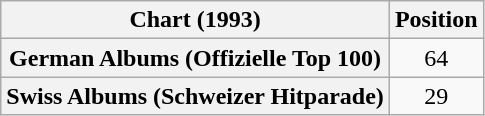<table class="wikitable sortable plainrowheaders" style="text-align:center">
<tr>
<th scope="col">Chart (1993)</th>
<th scope="col">Position</th>
</tr>
<tr>
<th scope="row">German Albums (Offizielle Top 100)</th>
<td>64</td>
</tr>
<tr>
<th scope="row">Swiss Albums (Schweizer Hitparade)</th>
<td>29</td>
</tr>
</table>
